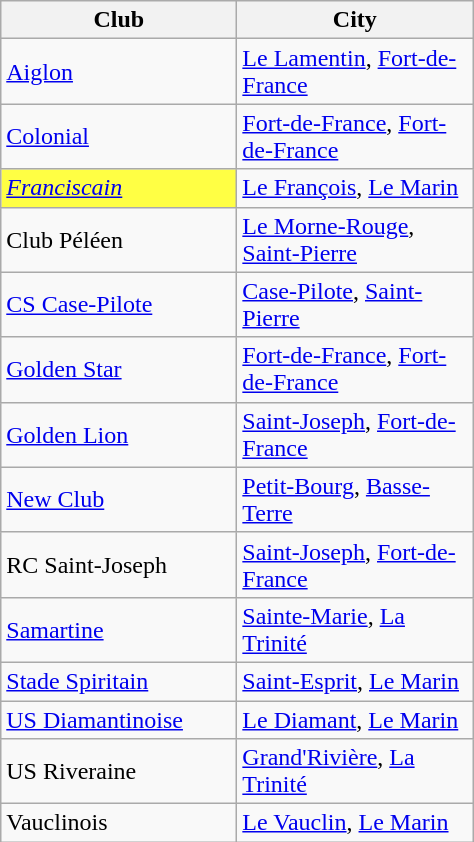<table class="wikitable">
<tr>
<th width="150px">Club</th>
<th width="150px">City</th>
</tr>
<tr>
<td><a href='#'>Aiglon</a></td>
<td><a href='#'>Le Lamentin</a>, <a href='#'>Fort-de-France</a></td>
</tr>
<tr>
<td><a href='#'>Colonial</a></td>
<td><a href='#'>Fort-de-France</a>, <a href='#'>Fort-de-France</a></td>
</tr>
<tr>
<td style="background:#FFFF44"><em><a href='#'>Franciscain</a></em></td>
<td><a href='#'>Le François</a>, <a href='#'>Le Marin</a></td>
</tr>
<tr>
<td>Club Péléen</td>
<td><a href='#'>Le Morne-Rouge</a>, <a href='#'>Saint-Pierre</a></td>
</tr>
<tr>
<td><a href='#'>CS Case-Pilote</a></td>
<td><a href='#'>Case-Pilote</a>, <a href='#'>Saint-Pierre</a></td>
</tr>
<tr>
<td><a href='#'>Golden Star</a></td>
<td><a href='#'>Fort-de-France</a>, <a href='#'>Fort-de-France</a></td>
</tr>
<tr>
<td><a href='#'>Golden Lion</a></td>
<td><a href='#'>Saint-Joseph</a>, <a href='#'>Fort-de-France</a></td>
</tr>
<tr>
<td><a href='#'>New Club</a></td>
<td><a href='#'>Petit-Bourg</a>, <a href='#'>Basse-Terre</a></td>
</tr>
<tr>
<td>RC Saint-Joseph</td>
<td><a href='#'>Saint-Joseph</a>, <a href='#'>Fort-de-France</a></td>
</tr>
<tr>
<td><a href='#'>Samartine</a></td>
<td><a href='#'>Sainte-Marie</a>, <a href='#'>La Trinité</a></td>
</tr>
<tr>
<td><a href='#'>Stade Spiritain</a></td>
<td><a href='#'>Saint-Esprit</a>, <a href='#'>Le Marin</a></td>
</tr>
<tr>
<td><a href='#'>US Diamantinoise</a></td>
<td><a href='#'>Le Diamant</a>, <a href='#'>Le Marin</a></td>
</tr>
<tr>
<td>US Riveraine</td>
<td><a href='#'>Grand'Rivière</a>, <a href='#'>La Trinité</a></td>
</tr>
<tr>
<td>Vauclinois</td>
<td><a href='#'>Le Vauclin</a>, <a href='#'>Le Marin</a></td>
</tr>
</table>
